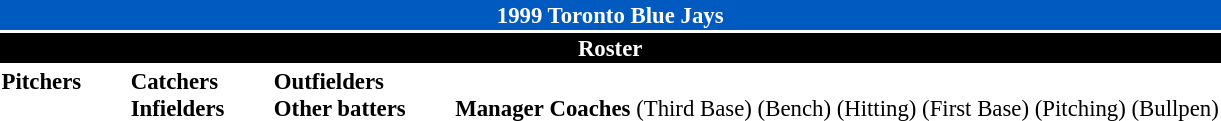<table class="toccolours" style="font-size: 95%;">
<tr>
<th colspan="10" style="background-color: #005ac0; color: #FFFFFF; text-align: center;">1999 Toronto Blue Jays</th>
</tr>
<tr>
<td colspan="10" style="background-color: black; color: white; text-align: center;"><strong>Roster</strong></td>
</tr>
<tr>
<td valign="top"><strong>Pitchers</strong><br>




















</td>
<td width="25px"></td>
<td valign="top"><strong>Catchers</strong><br>




<strong>Infielders</strong>












</td>
<td width="25px"></td>
<td valign="top"><strong>Outfielders</strong><br>










<strong>Other batters</strong>

</td>
<td width="25px"></td>
<td valign="top"><br><strong>Manager</strong>

<strong>Coaches</strong>
 (Third Base)
 (Bench)
 (Hitting)
 (First Base)
 (Pitching)
 (Bullpen)</td>
</tr>
</table>
